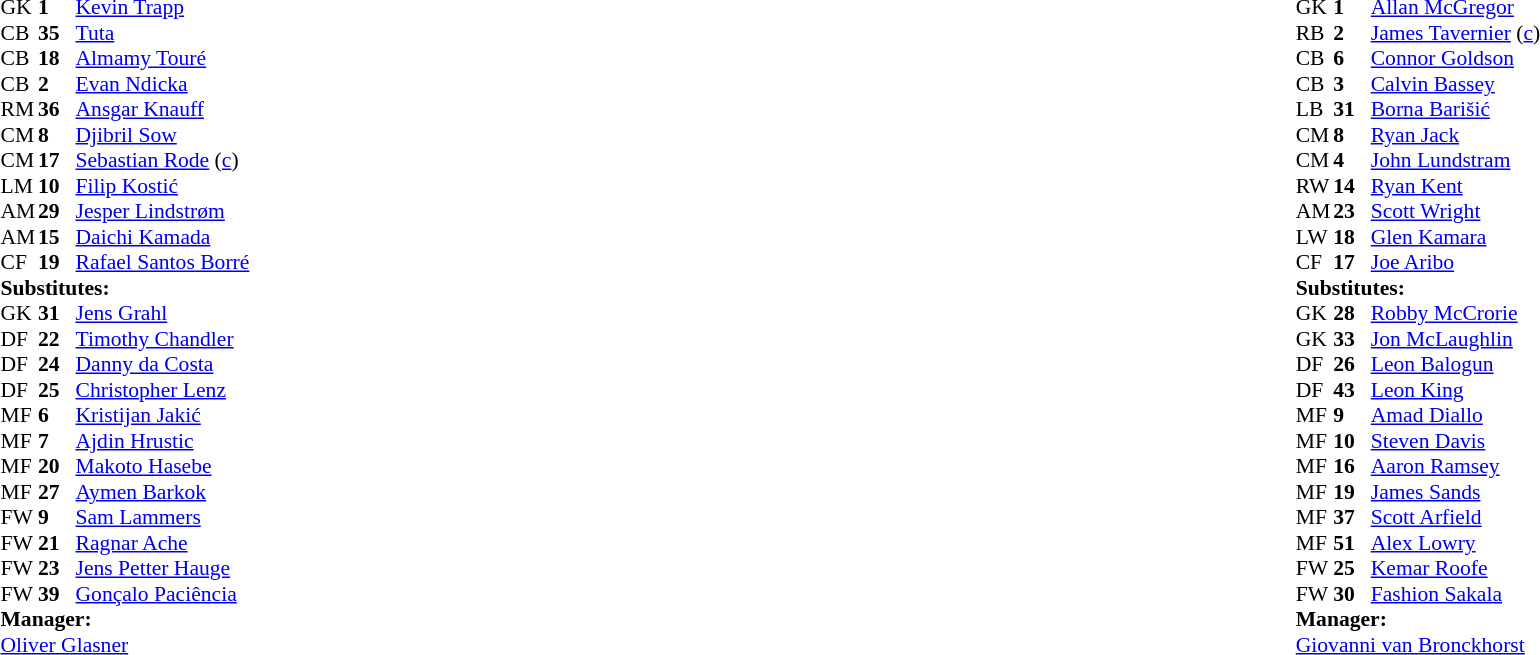<table width="100%">
<tr>
<td valign="top" width="40%"><br><table style="font-size:90%" cellspacing="0" cellpadding="0">
<tr>
<th width=25></th>
<th width=25></th>
</tr>
<tr>
<td>GK</td>
<td><strong>1</strong></td>
<td> <a href='#'>Kevin Trapp</a></td>
</tr>
<tr>
<td>CB</td>
<td><strong>35</strong></td>
<td> <a href='#'>Tuta</a></td>
<td></td>
<td></td>
</tr>
<tr>
<td>CB</td>
<td><strong>18</strong></td>
<td> <a href='#'>Almamy Touré</a></td>
</tr>
<tr>
<td>CB</td>
<td><strong>2</strong></td>
<td> <a href='#'>Evan Ndicka</a></td>
<td></td>
<td></td>
</tr>
<tr>
<td>RM</td>
<td><strong>36</strong></td>
<td> <a href='#'>Ansgar Knauff</a></td>
</tr>
<tr>
<td>CM</td>
<td><strong>8</strong></td>
<td> <a href='#'>Djibril Sow</a></td>
<td></td>
<td></td>
</tr>
<tr>
<td>CM</td>
<td><strong>17</strong></td>
<td> <a href='#'>Sebastian Rode</a> (<a href='#'>c</a>)</td>
<td></td>
<td></td>
</tr>
<tr>
<td>LM</td>
<td><strong>10</strong></td>
<td> <a href='#'>Filip Kostić</a></td>
</tr>
<tr>
<td>AM</td>
<td><strong>29</strong></td>
<td> <a href='#'>Jesper Lindstrøm</a></td>
<td></td>
<td></td>
</tr>
<tr>
<td>AM</td>
<td><strong>15</strong></td>
<td> <a href='#'>Daichi Kamada</a></td>
</tr>
<tr>
<td>CF</td>
<td><strong>19</strong></td>
<td> <a href='#'>Rafael Santos Borré</a></td>
</tr>
<tr>
<td colspan=3><strong>Substitutes:</strong></td>
</tr>
<tr>
<td>GK</td>
<td><strong>31</strong></td>
<td> <a href='#'>Jens Grahl</a></td>
</tr>
<tr>
<td>DF</td>
<td><strong>22</strong></td>
<td> <a href='#'>Timothy Chandler</a></td>
</tr>
<tr>
<td>DF</td>
<td><strong>24</strong></td>
<td> <a href='#'>Danny da Costa</a></td>
</tr>
<tr>
<td>DF</td>
<td><strong>25</strong></td>
<td> <a href='#'>Christopher Lenz</a></td>
<td></td>
<td></td>
</tr>
<tr>
<td>MF</td>
<td><strong>6</strong></td>
<td> <a href='#'>Kristijan Jakić</a></td>
<td></td>
<td></td>
</tr>
<tr>
<td>MF</td>
<td><strong>7</strong></td>
<td> <a href='#'>Ajdin Hrustic</a></td>
<td></td>
<td></td>
</tr>
<tr>
<td>MF</td>
<td><strong>20</strong></td>
<td> <a href='#'>Makoto Hasebe</a></td>
<td></td>
<td></td>
</tr>
<tr>
<td>MF</td>
<td><strong>27</strong></td>
<td> <a href='#'>Aymen Barkok</a></td>
</tr>
<tr>
<td>FW</td>
<td><strong>9</strong></td>
<td> <a href='#'>Sam Lammers</a></td>
</tr>
<tr>
<td>FW</td>
<td><strong>21</strong></td>
<td> <a href='#'>Ragnar Ache</a></td>
</tr>
<tr>
<td>FW</td>
<td><strong>23</strong></td>
<td> <a href='#'>Jens Petter Hauge</a></td>
<td></td>
<td></td>
</tr>
<tr>
<td>FW</td>
<td><strong>39</strong></td>
<td> <a href='#'>Gonçalo Paciência</a></td>
</tr>
<tr>
<td colspan=3><strong>Manager:</strong></td>
</tr>
<tr>
<td colspan=3> <a href='#'>Oliver Glasner</a></td>
</tr>
</table>
</td>
<td valign="top"></td>
<td valign="top" width="50%"><br><table style="font-size:90%; margin:auto" cellspacing="0" cellpadding="0">
<tr>
<th width=25></th>
<th width=25></th>
</tr>
<tr>
<td>GK</td>
<td><strong>1</strong></td>
<td> <a href='#'>Allan McGregor</a></td>
</tr>
<tr>
<td>RB</td>
<td><strong>2</strong></td>
<td> <a href='#'>James Tavernier</a> (<a href='#'>c</a>)</td>
</tr>
<tr>
<td>CB</td>
<td><strong>6</strong></td>
<td> <a href='#'>Connor Goldson</a></td>
</tr>
<tr>
<td>CB</td>
<td><strong>3</strong></td>
<td> <a href='#'>Calvin Bassey</a></td>
</tr>
<tr>
<td>LB</td>
<td><strong>31</strong></td>
<td> <a href='#'>Borna Barišić</a></td>
<td></td>
<td></td>
</tr>
<tr>
<td>CM</td>
<td><strong>8</strong></td>
<td> <a href='#'>Ryan Jack</a></td>
<td></td>
<td></td>
</tr>
<tr>
<td>CM</td>
<td><strong>4</strong></td>
<td> <a href='#'>John Lundstram</a></td>
</tr>
<tr>
<td>RW</td>
<td><strong>14</strong></td>
<td> <a href='#'>Ryan Kent</a></td>
</tr>
<tr>
<td>AM</td>
<td><strong>23</strong></td>
<td> <a href='#'>Scott Wright</a></td>
<td></td>
<td></td>
</tr>
<tr>
<td>LW</td>
<td><strong>18</strong></td>
<td> <a href='#'>Glen Kamara</a></td>
<td></td>
<td></td>
</tr>
<tr>
<td>CF</td>
<td><strong>17</strong></td>
<td> <a href='#'>Joe Aribo</a></td>
<td></td>
<td></td>
</tr>
<tr>
<td colspan=3><strong>Substitutes:</strong></td>
</tr>
<tr>
<td>GK</td>
<td><strong>28</strong></td>
<td> <a href='#'>Robby McCrorie</a></td>
</tr>
<tr>
<td>GK</td>
<td><strong>33</strong></td>
<td> <a href='#'>Jon McLaughlin</a></td>
</tr>
<tr>
<td>DF</td>
<td><strong>26</strong></td>
<td> <a href='#'>Leon Balogun</a></td>
</tr>
<tr>
<td>DF</td>
<td><strong>43</strong></td>
<td> <a href='#'>Leon King</a></td>
</tr>
<tr>
<td>MF</td>
<td><strong>9</strong></td>
<td> <a href='#'>Amad Diallo</a></td>
</tr>
<tr>
<td>MF</td>
<td><strong>10</strong></td>
<td> <a href='#'>Steven Davis</a></td>
<td></td>
<td></td>
</tr>
<tr>
<td>MF</td>
<td><strong>16</strong></td>
<td> <a href='#'>Aaron Ramsey</a></td>
<td></td>
<td></td>
<td></td>
</tr>
<tr>
<td>MF</td>
<td><strong>19</strong></td>
<td> <a href='#'>James Sands</a></td>
<td></td>
<td></td>
</tr>
<tr>
<td>MF</td>
<td><strong>37</strong></td>
<td> <a href='#'>Scott Arfield</a></td>
<td></td>
<td></td>
</tr>
<tr>
<td>MF</td>
<td><strong>51</strong></td>
<td> <a href='#'>Alex Lowry</a></td>
</tr>
<tr>
<td>FW</td>
<td><strong>25</strong></td>
<td> <a href='#'>Kemar Roofe</a></td>
<td></td>
<td></td>
</tr>
<tr>
<td>FW</td>
<td><strong>30</strong></td>
<td> <a href='#'>Fashion Sakala</a></td>
<td></td>
<td></td>
<td></td>
</tr>
<tr>
<td colspan=3><strong>Manager:</strong></td>
</tr>
<tr>
<td colspan=3> <a href='#'>Giovanni van Bronckhorst</a></td>
</tr>
</table>
</td>
</tr>
</table>
